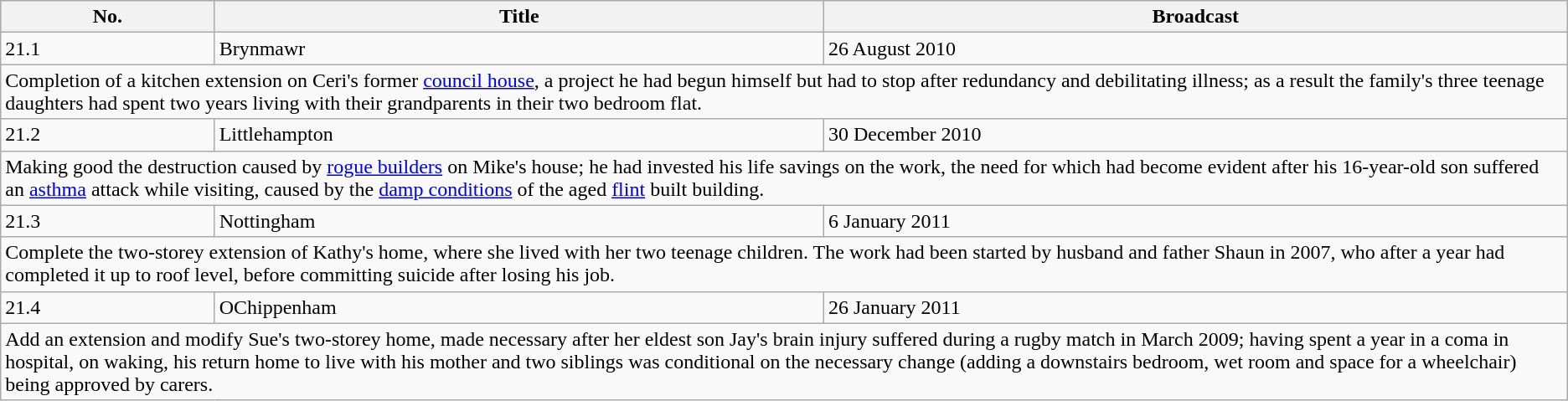<table class="wikitable">
<tr>
<th>No.</th>
<th>Title</th>
<th>Broadcast</th>
</tr>
<tr>
<td>21.1</td>
<td>Brynmawr</td>
<td>26 August 2010</td>
</tr>
<tr>
<td colspan="3">Completion of a kitchen extension on Ceri's former <a href='#'>council house</a>, a project he had begun himself but had to stop after redundancy and debilitating illness; as a result the family's three teenage daughters had spent two years living with their grandparents in their two bedroom flat.</td>
</tr>
<tr>
<td>21.2</td>
<td>Littlehampton</td>
<td>30 December 2010</td>
</tr>
<tr>
<td colspan="3">Making good the destruction caused by <a href='#'>rogue builders</a> on Mike's house; he had invested his life savings on the work, the need for which had become evident after his 16-year-old son suffered an <a href='#'>asthma</a> attack while visiting, caused by the <a href='#'>damp conditions</a> of the aged <a href='#'>flint</a> built building.</td>
</tr>
<tr>
<td>21.3</td>
<td>Nottingham</td>
<td>6 January 2011</td>
</tr>
<tr>
<td colspan="3">Complete the two-storey extension of Kathy's home, where she lived with her two teenage children. The work had been started by husband and father Shaun in 2007, who after a year had completed it up to roof level, before committing suicide after losing his job.</td>
</tr>
<tr>
<td>21.4</td>
<td>OChippenham</td>
<td>26 January 2011</td>
</tr>
<tr>
<td colspan="3">Add an extension and modify Sue's two-storey home, made necessary after her eldest son Jay's brain injury suffered during a rugby match in March 2009; having spent a year in a coma in hospital, on waking, his return home to live with his mother and two siblings was conditional on the necessary change (adding a downstairs bedroom, wet room and space for a wheelchair) being approved by carers.</td>
</tr>
</table>
